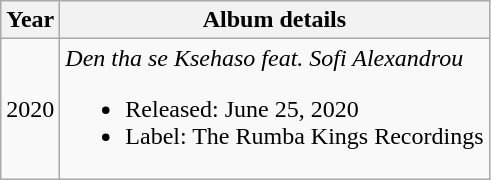<table class="wikitable">
<tr>
<th>Year</th>
<th>Album details</th>
</tr>
<tr>
<td>2020</td>
<td><em>Den tha se Ksehaso feat. Sofi Alexandrou</em><br><ul><li>Released: June 25, 2020</li><li>Label: The Rumba Kings Recordings</li></ul></td>
</tr>
</table>
